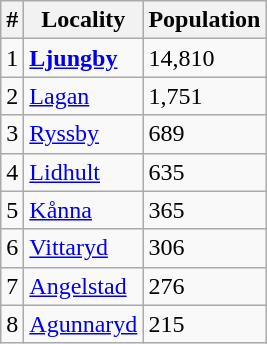<table class="wikitable">
<tr>
<th>#</th>
<th>Locality</th>
<th>Population</th>
</tr>
<tr>
<td>1</td>
<td><strong><a href='#'>Ljungby</a></strong></td>
<td>14,810</td>
</tr>
<tr>
<td>2</td>
<td><a href='#'>Lagan</a></td>
<td>1,751</td>
</tr>
<tr>
<td>3</td>
<td><a href='#'>Ryssby</a></td>
<td>689</td>
</tr>
<tr>
<td>4</td>
<td><a href='#'>Lidhult</a></td>
<td>635</td>
</tr>
<tr>
<td>5</td>
<td><a href='#'>Kånna</a></td>
<td>365</td>
</tr>
<tr>
<td>6</td>
<td><a href='#'>Vittaryd</a></td>
<td>306</td>
</tr>
<tr>
<td>7</td>
<td><a href='#'>Angelstad</a></td>
<td>276</td>
</tr>
<tr>
<td>8</td>
<td><a href='#'>Agunnaryd</a></td>
<td>215</td>
</tr>
</table>
